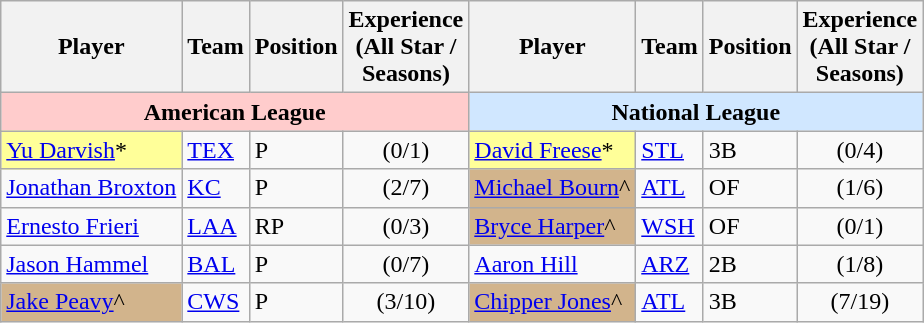<table class="wikitable">
<tr>
<th>Player</th>
<th>Team</th>
<th>Position</th>
<th>Experience<br>(All Star / <br>Seasons)</th>
<th>Player</th>
<th>Team</th>
<th>Position</th>
<th>Experience<br>(All Star / <br>Seasons)</th>
</tr>
<tr>
<th colspan=4 style="background-color:#FFCCCC">American League</th>
<th colspan=4 style="background-color:#D0E7FF">National League</th>
</tr>
<tr>
<td style="background:#FFFF99"><a href='#'>Yu Darvish</a>*</td>
<td><a href='#'>TEX</a></td>
<td>P</td>
<td align="center">(0/1)</td>
<td style="background:#FFFF99"><a href='#'>David Freese</a>*</td>
<td><a href='#'>STL</a></td>
<td>3B</td>
<td align="center">(0/4)</td>
</tr>
<tr>
<td><a href='#'>Jonathan Broxton</a></td>
<td><a href='#'>KC</a></td>
<td>P</td>
<td align="center">(2/7)</td>
<td style="background:tan"><a href='#'>Michael Bourn</a>^</td>
<td><a href='#'>ATL</a></td>
<td>OF</td>
<td align="center">(1/6)</td>
</tr>
<tr>
<td><a href='#'>Ernesto Frieri</a></td>
<td><a href='#'>LAA</a></td>
<td>RP</td>
<td align="center">(0/3)</td>
<td style="background:tan"><a href='#'>Bryce Harper</a>^</td>
<td><a href='#'>WSH</a></td>
<td>OF</td>
<td align="center">(0/1)</td>
</tr>
<tr>
<td><a href='#'>Jason Hammel</a></td>
<td><a href='#'>BAL</a></td>
<td>P</td>
<td align="center">(0/7)</td>
<td><a href='#'>Aaron Hill</a></td>
<td><a href='#'>ARZ</a></td>
<td>2B</td>
<td align="center">(1/8)</td>
</tr>
<tr>
<td style="background:tan"><a href='#'>Jake Peavy</a>^</td>
<td><a href='#'>CWS</a></td>
<td>P</td>
<td align="center">(3/10)</td>
<td style="background:tan"><a href='#'>Chipper Jones</a>^</td>
<td><a href='#'>ATL</a></td>
<td>3B</td>
<td align="center">(7/19)</td>
</tr>
</table>
